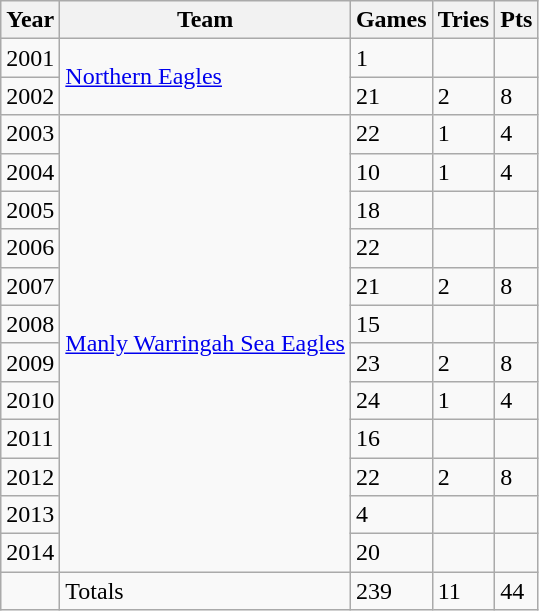<table class="wikitable">
<tr>
<th>Year</th>
<th>Team</th>
<th>Games</th>
<th>Tries</th>
<th>Pts</th>
</tr>
<tr>
<td>2001</td>
<td rowspan="2"> <a href='#'>Northern Eagles</a></td>
<td>1</td>
<td></td>
<td></td>
</tr>
<tr>
<td>2002</td>
<td>21</td>
<td>2</td>
<td>8</td>
</tr>
<tr>
<td>2003</td>
<td rowspan="12"> <a href='#'>Manly Warringah Sea Eagles</a></td>
<td>22</td>
<td>1</td>
<td>4</td>
</tr>
<tr>
<td>2004</td>
<td>10</td>
<td>1</td>
<td>4</td>
</tr>
<tr>
<td>2005</td>
<td>18</td>
<td></td>
<td></td>
</tr>
<tr>
<td>2006</td>
<td>22</td>
<td></td>
<td></td>
</tr>
<tr>
<td>2007</td>
<td>21</td>
<td>2</td>
<td>8</td>
</tr>
<tr>
<td>2008</td>
<td>15</td>
<td></td>
<td></td>
</tr>
<tr>
<td>2009</td>
<td>23</td>
<td>2</td>
<td>8</td>
</tr>
<tr>
<td>2010</td>
<td>24</td>
<td>1</td>
<td>4</td>
</tr>
<tr>
<td>2011</td>
<td>16</td>
<td></td>
<td></td>
</tr>
<tr>
<td>2012</td>
<td>22</td>
<td>2</td>
<td>8</td>
</tr>
<tr>
<td>2013</td>
<td>4</td>
<td></td>
<td></td>
</tr>
<tr>
<td>2014</td>
<td>20</td>
<td></td>
<td></td>
</tr>
<tr>
<td></td>
<td>Totals</td>
<td>239</td>
<td>11</td>
<td>44</td>
</tr>
</table>
